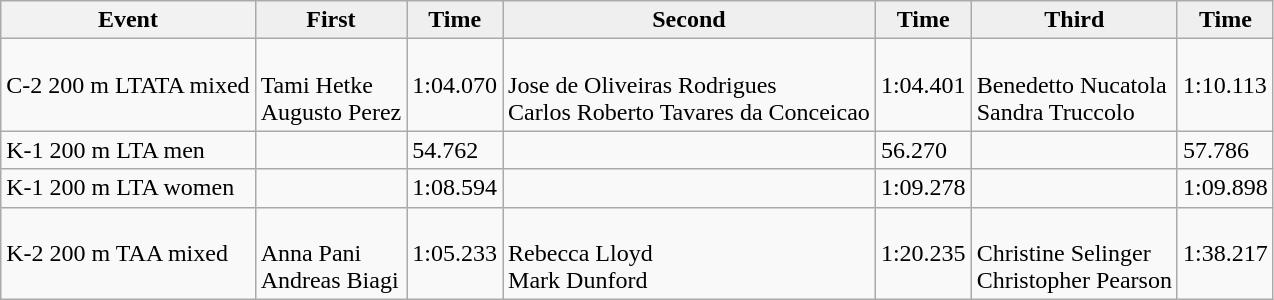<table class="wikitable">
<tr>
<th>Event</th>
<td align=center bgcolor="EFEFEF"><strong>First</strong></td>
<td align=center bgcolor="EFEFEF"><strong>Time</strong></td>
<td align=center bgcolor="EFEFEF"><strong>Second</strong></td>
<td align=center bgcolor="EFEFEF"><strong>Time</strong></td>
<td align=center bgcolor="EFEFEF"><strong>Third</strong></td>
<td align=center bgcolor="EFEFEF"><strong>Time</strong></td>
</tr>
<tr>
<td>C-2 200 m LTATA mixed</td>
<td><br>Tami Hetke<br>Augusto Perez</td>
<td>1:04.070</td>
<td><br>Jose de Oliveiras Rodrigues<br>Carlos Roberto Tavares da Conceicao</td>
<td>1:04.401</td>
<td><br>Benedetto Nucatola<br>Sandra Truccolo</td>
<td>1:10.113</td>
</tr>
<tr>
<td>K-1 200 m LTA men</td>
<td></td>
<td>54.762</td>
<td></td>
<td>56.270</td>
<td></td>
<td>57.786</td>
</tr>
<tr>
<td>K-1 200 m LTA women</td>
<td></td>
<td>1:08.594</td>
<td></td>
<td>1:09.278</td>
<td></td>
<td>1:09.898</td>
</tr>
<tr>
<td>K-2 200 m TAA mixed</td>
<td><br>Anna Pani<br>Andreas Biagi</td>
<td>1:05.233</td>
<td><br>Rebecca Lloyd<br>Mark Dunford</td>
<td>1:20.235</td>
<td><br>Christine Selinger<br>Christopher Pearson</td>
<td>1:38.217</td>
</tr>
</table>
